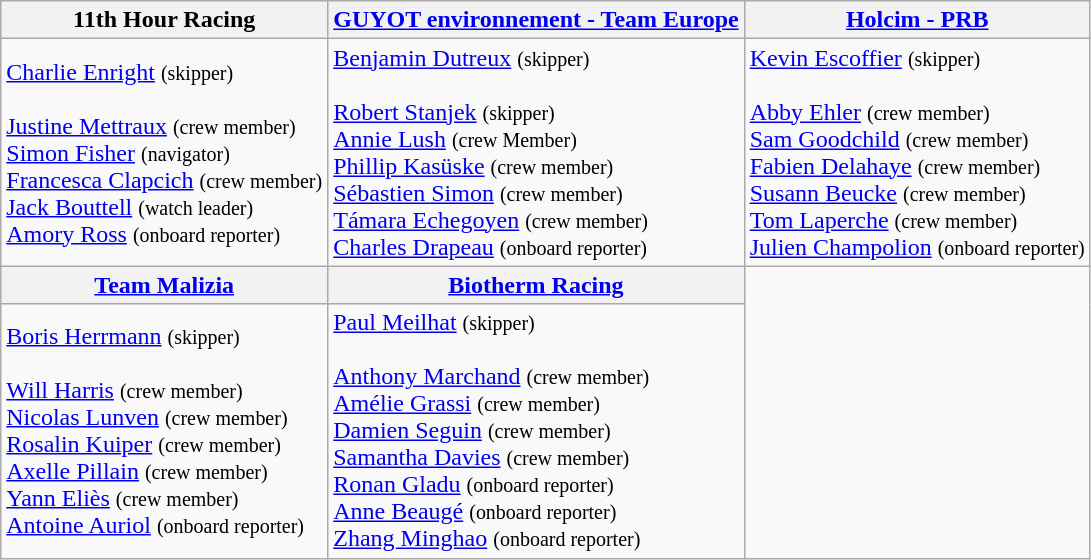<table class=wikitable>
<tr>
<th> 11th Hour Racing</th>
<th> <a href='#'>GUYOT environnement - Team Europe</a></th>
<th> <a href='#'>Holcim - PRB</a></th>
</tr>
<tr>
<td> <a href='#'>Charlie Enright</a> <small>(skipper)</small><br><br> <a href='#'>Justine Mettraux</a> <small>(crew member)</small><br>
 <a href='#'>Simon Fisher</a> <small>(navigator)</small><br>
 <a href='#'>Francesca Clapcich</a> <small>(crew member)</small><br>
 <a href='#'>Jack Bouttell</a> <small>(watch leader)</small><br>
 <a href='#'>Amory Ross</a> <small>(onboard reporter)</small></td>
<td> <a href='#'>Benjamin Dutreux</a> <small>(skipper)</small><br><br> <a href='#'>Robert Stanjek</a> <small>(skipper)</small><br>
 <a href='#'>Annie Lush</a> <small>(crew Member)</small><br>
 <a href='#'>Phillip Kasüske</a> <small>(crew member)</small><br>
 <a href='#'>Sébastien Simon</a> <small>(crew member)</small><br>
 <a href='#'>Támara Echegoyen</a> <small>(crew member)</small><br>
 <a href='#'>Charles Drapeau</a> <small>(onboard reporter)</small></td>
<td> <a href='#'>Kevin Escoffier</a> <small>(skipper)</small><br><br> <a href='#'>Abby Ehler</a> <small>(crew member)</small><br>
 <a href='#'>Sam Goodchild</a> <small>(crew member)</small><br>
 <a href='#'>Fabien Delahaye</a> <small>(crew member)</small><br>
 <a href='#'>Susann Beucke</a> <small>(crew member)</small><br>
 <a href='#'>Tom Laperche</a> <small>(crew member)</small><br>
 <a href='#'>Julien Champolion</a> <small>(onboard reporter)</small></td>
</tr>
<tr>
<th> <a href='#'>Team Malizia</a></th>
<th> <a href='#'>Biotherm Racing</a></th>
</tr>
<tr>
<td> <a href='#'>Boris Herrmann</a> <small>(skipper)</small><br><br> <a href='#'>Will Harris</a> <small>(crew member)</small><br>
 <a href='#'>Nicolas Lunven</a> <small>(crew member)</small><br>
 <a href='#'>Rosalin Kuiper</a> <small>(crew member)</small><br>
 <a href='#'>Axelle Pillain</a> <small>(crew member)</small><br>
 <a href='#'>Yann Eliès</a> <small>(crew member)</small><br>
 <a href='#'>Antoine Auriol</a> <small>(onboard reporter)</small></td>
<td> <a href='#'>Paul Meilhat</a> <small>(skipper)</small><br><br> <a href='#'>Anthony Marchand</a> <small>(crew member)</small><br>
 <a href='#'>Amélie Grassi</a> <small>(crew member)</small><br>
 <a href='#'>Damien Seguin</a> <small>(crew member)</small><br>
 <a href='#'>Samantha Davies</a> <small>(crew member)</small><br>
 <a href='#'>Ronan Gladu</a> <small>(onboard reporter)</small><br>
 <a href='#'>Anne Beaugé</a> <small>(onboard reporter)</small><br>
 <a href='#'>Zhang Minghao</a> <small>(onboard reporter)</small></td>
</tr>
</table>
